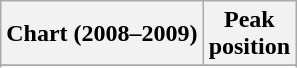<table class="wikitable sortable">
<tr>
<th align="left">Chart (2008–2009)</th>
<th align="center">Peak<br>position</th>
</tr>
<tr>
</tr>
<tr>
</tr>
<tr>
</tr>
<tr>
</tr>
</table>
